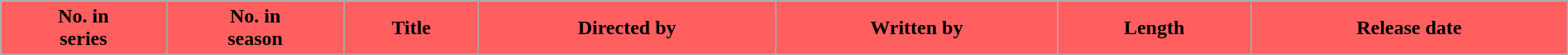<table class="wikitable plainrowheaders"  style="width:100%; margin-right:0;">
<tr>
<th style="background:#ff5f5f; color:#000;">No. in<br>series</th>
<th style="background:#ff5f5f; color:#000;">No. in<br>season</th>
<th style="background:#ff5f5f; color:#000;">Title</th>
<th style="background:#ff5f5f; color:#000;">Directed by</th>
<th style="background:#ff5f5f; color:#000;">Written by</th>
<th style="background:#ff5f5f; color:#000;">Length</th>
<th style="background:#ff5f5f; color:#000;">Release date</th>
</tr>
<tr>
</tr>
</table>
